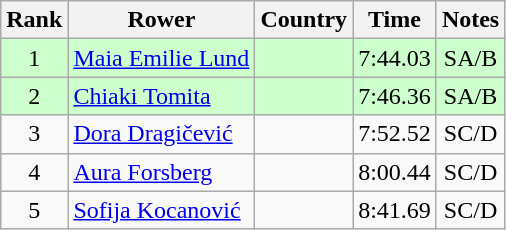<table class="wikitable" style="text-align:center">
<tr>
<th>Rank</th>
<th>Rower</th>
<th>Country</th>
<th>Time</th>
<th>Notes</th>
</tr>
<tr bgcolor=ccffcc>
<td>1</td>
<td align="left"><a href='#'>Maia Emilie Lund</a></td>
<td align="left"></td>
<td>7:44.03</td>
<td>SA/B</td>
</tr>
<tr bgcolor=ccffcc>
<td>2</td>
<td align="left"><a href='#'>Chiaki Tomita</a></td>
<td align="left"></td>
<td>7:46.36</td>
<td>SA/B</td>
</tr>
<tr>
<td>3</td>
<td align="left"><a href='#'>Dora Dragičević</a></td>
<td align="left"></td>
<td>7:52.52</td>
<td>SC/D</td>
</tr>
<tr>
<td>4</td>
<td align="left"><a href='#'>Aura Forsberg</a></td>
<td align="left"></td>
<td>8:00.44</td>
<td>SC/D</td>
</tr>
<tr>
<td>5</td>
<td align="left"><a href='#'>Sofija Kocanović</a></td>
<td align="left"></td>
<td>8:41.69</td>
<td>SC/D</td>
</tr>
</table>
